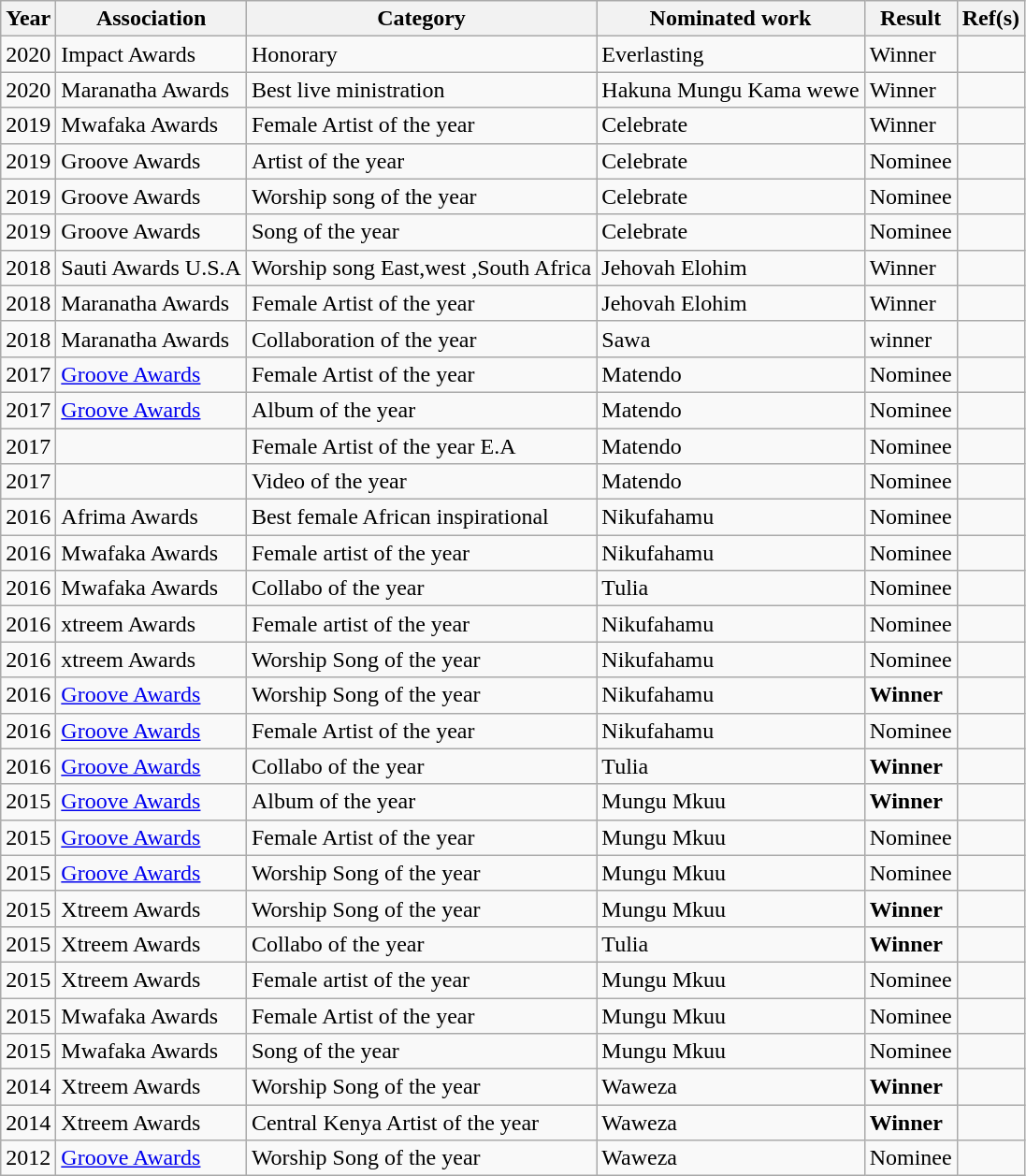<table class="wikitable sortable">
<tr>
<th>Year</th>
<th>Association</th>
<th>Category</th>
<th>Nominated work</th>
<th>Result</th>
<th>Ref(s)</th>
</tr>
<tr>
<td>2020</td>
<td>Impact Awards</td>
<td>Honorary</td>
<td>Everlasting</td>
<td>Winner</td>
<td></td>
</tr>
<tr>
<td>2020</td>
<td>Maranatha Awards</td>
<td>Best live ministration</td>
<td>Hakuna Mungu Kama wewe</td>
<td>Winner</td>
<td></td>
</tr>
<tr>
<td>2019</td>
<td>Mwafaka Awards</td>
<td>Female Artist of the year</td>
<td>Celebrate</td>
<td>Winner</td>
<td></td>
</tr>
<tr>
<td>2019</td>
<td>Groove Awards</td>
<td>Artist of the year</td>
<td>Celebrate</td>
<td>Nominee</td>
<td></td>
</tr>
<tr>
<td>2019</td>
<td>Groove Awards</td>
<td>Worship song of the year</td>
<td>Celebrate</td>
<td>Nominee</td>
<td></td>
</tr>
<tr>
<td>2019</td>
<td>Groove Awards</td>
<td>Song of the year</td>
<td>Celebrate</td>
<td>Nominee</td>
<td></td>
</tr>
<tr>
<td>2018</td>
<td>Sauti Awards U.S.A</td>
<td>Worship song East,west ,South Africa</td>
<td>Jehovah Elohim</td>
<td>Winner</td>
<td></td>
</tr>
<tr>
<td>2018</td>
<td>Maranatha Awards</td>
<td>Female Artist of the year</td>
<td>Jehovah Elohim</td>
<td>Winner</td>
<td></td>
</tr>
<tr>
<td>2018</td>
<td>Maranatha Awards</td>
<td>Collaboration of the year</td>
<td>Sawa</td>
<td>winner</td>
<td></td>
</tr>
<tr>
<td>2017</td>
<td><a href='#'>Groove Awards</a></td>
<td>Female Artist of the year</td>
<td>Matendo</td>
<td>Nominee</td>
<td></td>
</tr>
<tr>
<td>2017</td>
<td><a href='#'>Groove Awards</a></td>
<td>Album of the year</td>
<td>Matendo</td>
<td>Nominee</td>
<td></td>
</tr>
<tr>
<td>2017</td>
<td></td>
<td>Female Artist of the year E.A</td>
<td>Matendo</td>
<td>Nominee</td>
<td></td>
</tr>
<tr>
<td>2017</td>
<td></td>
<td>Video of the year</td>
<td>Matendo</td>
<td>Nominee</td>
<td></td>
</tr>
<tr>
<td>2016</td>
<td>Afrima Awards</td>
<td>Best female African inspirational</td>
<td>Nikufahamu</td>
<td>Nominee</td>
<td></td>
</tr>
<tr>
<td>2016</td>
<td>Mwafaka Awards</td>
<td>Female artist of the year</td>
<td>Nikufahamu</td>
<td>Nominee</td>
<td></td>
</tr>
<tr>
<td>2016</td>
<td>Mwafaka Awards</td>
<td>Collabo of the year</td>
<td>Tulia</td>
<td>Nominee</td>
<td></td>
</tr>
<tr>
<td>2016</td>
<td>xtreem Awards</td>
<td>Female artist of the year</td>
<td>Nikufahamu</td>
<td>Nominee</td>
<td></td>
</tr>
<tr>
<td>2016</td>
<td>xtreem Awards</td>
<td>Worship Song of the year</td>
<td>Nikufahamu</td>
<td>Nominee</td>
<td></td>
</tr>
<tr>
<td rowspan="1">2016</td>
<td rowspan="1"><a href='#'>Groove Awards</a></td>
<td>Worship Song of the year</td>
<td>Nikufahamu</td>
<td><strong>Winner</strong></td>
<td rowspan="1"></td>
</tr>
<tr>
<td>2016</td>
<td><a href='#'>Groove Awards</a></td>
<td>Female Artist of the year</td>
<td>Nikufahamu</td>
<td>Nominee</td>
<td></td>
</tr>
<tr>
<td rowspan="1">2016</td>
<td rowspan="1"><a href='#'>Groove Awards</a></td>
<td>Collabo of the year</td>
<td>Tulia</td>
<td><strong>Winner</strong></td>
<td rowspan="1"></td>
</tr>
<tr>
<td>2015</td>
<td><a href='#'>Groove Awards</a></td>
<td>Album of the year</td>
<td>Mungu Mkuu</td>
<td><strong>Winner</strong></td>
<td></td>
</tr>
<tr>
<td>2015</td>
<td><a href='#'>Groove Awards</a></td>
<td>Female Artist of the year</td>
<td>Mungu Mkuu</td>
<td>Nominee</td>
<td></td>
</tr>
<tr>
<td>2015</td>
<td><a href='#'>Groove Awards</a></td>
<td>Worship Song of the year</td>
<td>Mungu Mkuu</td>
<td>Nominee</td>
<td></td>
</tr>
<tr>
<td>2015</td>
<td>Xtreem Awards</td>
<td>Worship Song of the year</td>
<td>Mungu Mkuu</td>
<td><strong>Winner</strong></td>
<td></td>
</tr>
<tr>
<td>2015</td>
<td>Xtreem Awards</td>
<td>Collabo of the year</td>
<td>Tulia</td>
<td><strong>Winner</strong></td>
<td></td>
</tr>
<tr>
<td>2015</td>
<td>Xtreem Awards</td>
<td>Female artist of the year</td>
<td>Mungu Mkuu</td>
<td>Nominee</td>
<td></td>
</tr>
<tr>
<td>2015</td>
<td>Mwafaka Awards</td>
<td>Female Artist of the year</td>
<td>Mungu Mkuu</td>
<td>Nominee</td>
<td></td>
</tr>
<tr>
<td>2015</td>
<td>Mwafaka Awards</td>
<td>Song of the year</td>
<td>Mungu Mkuu</td>
<td>Nominee</td>
<td></td>
</tr>
<tr>
<td>2014</td>
<td>Xtreem Awards</td>
<td>Worship Song of the year</td>
<td>Waweza</td>
<td><strong>Winner</strong></td>
<td></td>
</tr>
<tr>
<td>2014</td>
<td>Xtreem Awards</td>
<td>Central Kenya Artist of the year</td>
<td>Waweza</td>
<td><strong>Winner</strong></td>
<td></td>
</tr>
<tr>
<td>2012</td>
<td><a href='#'>Groove Awards</a></td>
<td>Worship Song of the year</td>
<td>Waweza</td>
<td>Nominee</td>
<td></td>
</tr>
</table>
